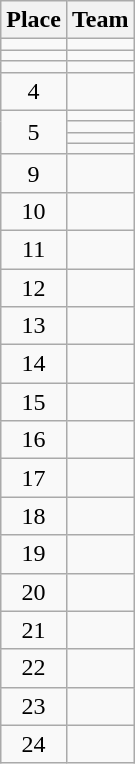<table class="wikitable">
<tr>
<th>Place</th>
<th>Team</th>
</tr>
<tr>
<td align=center></td>
<td></td>
</tr>
<tr>
<td align=center></td>
<td></td>
</tr>
<tr>
<td align=center></td>
<td></td>
</tr>
<tr>
<td align=center>4</td>
<td></td>
</tr>
<tr>
<td align=center rowspan="4">5</td>
<td></td>
</tr>
<tr>
<td></td>
</tr>
<tr>
<td></td>
</tr>
<tr>
<td></td>
</tr>
<tr>
<td align=center>9</td>
<td></td>
</tr>
<tr>
<td align=center>10</td>
<td></td>
</tr>
<tr>
<td align=center>11</td>
<td></td>
</tr>
<tr>
<td align=center>12</td>
<td></td>
</tr>
<tr>
<td align=center>13</td>
<td></td>
</tr>
<tr>
<td align=center>14</td>
<td></td>
</tr>
<tr>
<td align=center>15</td>
<td></td>
</tr>
<tr>
<td align=center>16</td>
<td></td>
</tr>
<tr>
<td align=center>17</td>
<td></td>
</tr>
<tr>
<td align=center>18</td>
<td></td>
</tr>
<tr>
<td align=center>19</td>
<td></td>
</tr>
<tr>
<td align=center>20</td>
<td></td>
</tr>
<tr>
<td align=center>21</td>
<td></td>
</tr>
<tr>
<td align=center>22</td>
<td></td>
</tr>
<tr>
<td align=center>23</td>
<td></td>
</tr>
<tr>
<td align=center>24</td>
<td></td>
</tr>
</table>
